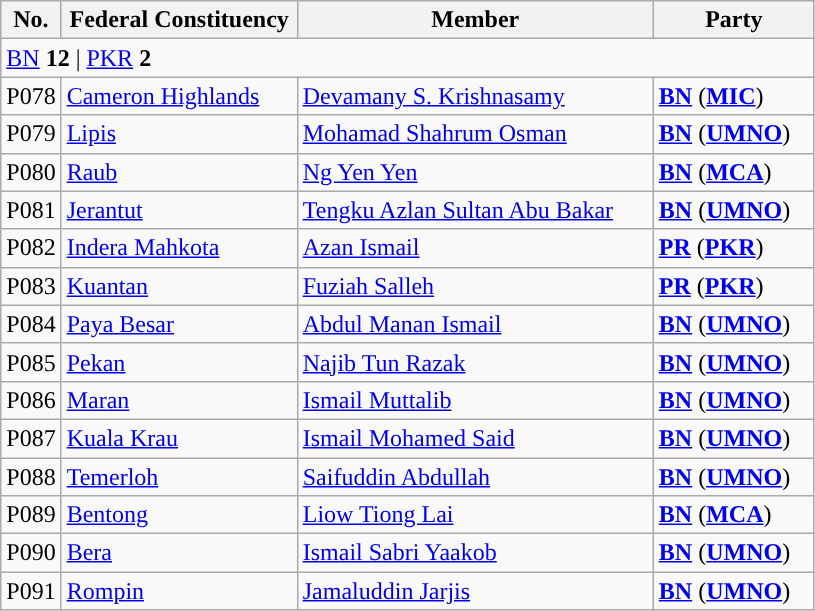<table class ="wikitable sortable">
<tr>
<th style="width:30px;">No.</th>
<th style="width:150px;">Federal Constituency</th>
<th style="width:230px;">Member</th>
<th style="width:100px;">Party</th>
</tr>
<tr>
<td colspan="4"><a href='#'>BN</a> <strong>12</strong> | <a href='#'>PKR</a> <strong>2</strong></td>
</tr>
<tr>
<td>P078</td>
<td><a href='#'>Cameron Highlands</a></td>
<td><a href='#'>Devamany S. Krishnasamy</a></td>
<td><strong><a href='#'>BN</a></strong> (<strong><a href='#'>MIC</a></strong>)</td>
</tr>
<tr>
<td>P079</td>
<td><a href='#'>Lipis</a></td>
<td><a href='#'>Mohamad Shahrum Osman</a></td>
<td><strong><a href='#'>BN</a></strong> (<strong><a href='#'>UMNO</a></strong>)</td>
</tr>
<tr>
<td>P080</td>
<td><a href='#'>Raub</a></td>
<td><a href='#'>Ng Yen Yen</a></td>
<td><strong><a href='#'>BN</a></strong> (<strong><a href='#'>MCA</a></strong>)</td>
</tr>
<tr>
<td>P081</td>
<td><a href='#'>Jerantut</a></td>
<td><a href='#'>Tengku Azlan Sultan Abu Bakar</a></td>
<td><strong><a href='#'>BN</a></strong> (<strong><a href='#'>UMNO</a></strong>)</td>
</tr>
<tr>
<td>P082</td>
<td><a href='#'>Indera Mahkota</a></td>
<td><a href='#'>Azan Ismail</a></td>
<td><strong><a href='#'>PR</a></strong> (<strong><a href='#'>PKR</a></strong>)</td>
</tr>
<tr>
<td>P083</td>
<td><a href='#'>Kuantan</a></td>
<td><a href='#'>Fuziah Salleh</a></td>
<td><strong><a href='#'>PR</a></strong> (<strong><a href='#'>PKR</a></strong>)</td>
</tr>
<tr>
<td>P084</td>
<td><a href='#'>Paya Besar</a></td>
<td><a href='#'>Abdul Manan Ismail</a></td>
<td><strong><a href='#'>BN</a></strong> (<strong><a href='#'>UMNO</a></strong>)</td>
</tr>
<tr>
<td>P085</td>
<td><a href='#'>Pekan</a></td>
<td><a href='#'>Najib Tun Razak</a></td>
<td><strong><a href='#'>BN</a></strong> (<strong><a href='#'>UMNO</a></strong>)</td>
</tr>
<tr>
<td>P086</td>
<td><a href='#'>Maran</a></td>
<td><a href='#'>Ismail Muttalib</a></td>
<td><strong><a href='#'>BN</a></strong> (<strong><a href='#'>UMNO</a></strong>)</td>
</tr>
<tr>
<td>P087</td>
<td><a href='#'>Kuala Krau</a></td>
<td><a href='#'>Ismail Mohamed Said</a></td>
<td><strong><a href='#'>BN</a></strong> (<strong><a href='#'>UMNO</a></strong>)</td>
</tr>
<tr>
<td>P088</td>
<td><a href='#'>Temerloh</a></td>
<td><a href='#'>Saifuddin Abdullah</a></td>
<td><strong><a href='#'>BN</a></strong> (<strong><a href='#'>UMNO</a></strong>)</td>
</tr>
<tr>
<td>P089</td>
<td><a href='#'>Bentong</a></td>
<td><a href='#'>Liow Tiong Lai</a></td>
<td><strong><a href='#'>BN</a></strong> (<strong><a href='#'>MCA</a></strong>)</td>
</tr>
<tr>
<td>P090</td>
<td><a href='#'>Bera</a></td>
<td><a href='#'>Ismail Sabri Yaakob</a></td>
<td><strong><a href='#'>BN</a></strong> (<strong><a href='#'>UMNO</a></strong>)</td>
</tr>
<tr>
<td>P091</td>
<td><a href='#'>Rompin</a></td>
<td><a href='#'>Jamaluddin Jarjis</a></td>
<td><strong><a href='#'>BN</a></strong> (<strong><a href='#'>UMNO</a></strong>)</td>
</tr>
</table>
